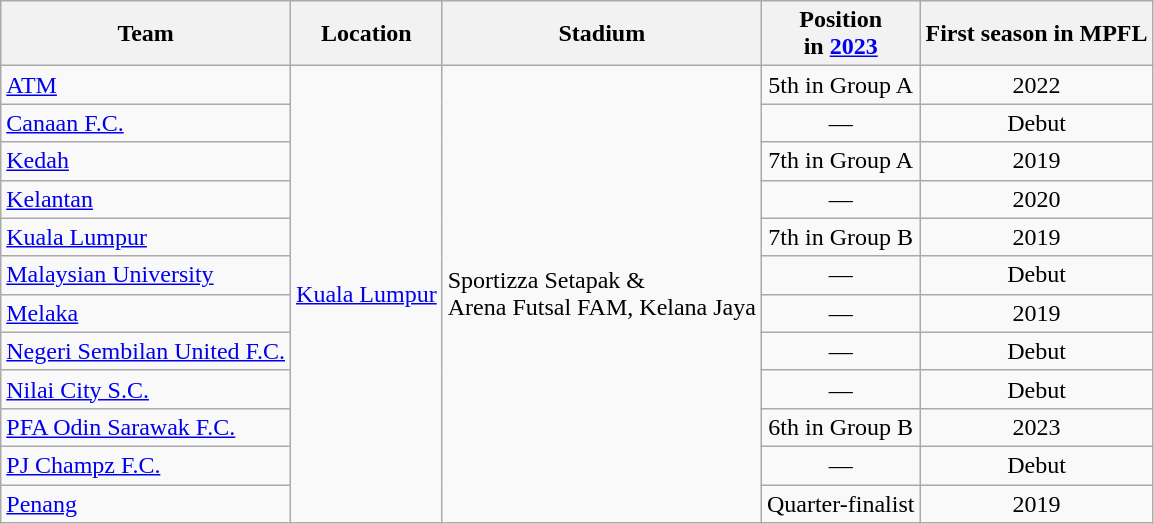<table class="wikitable sortable">
<tr>
<th>Team</th>
<th>Location</th>
<th>Stadium</th>
<th>Position<br>in <a href='#'>2023</a></th>
<th>First season in MPFL</th>
</tr>
<tr>
<td><a href='#'>ATM</a></td>
<td rowspan="12"><a href='#'>Kuala Lumpur</a></td>
<td rowspan="12">Sportizza Setapak & <br> Arena Futsal FAM, Kelana Jaya</td>
<td align='center'>5th in Group A</td>
<td align='center'>2022</td>
</tr>
<tr>
<td><a href='#'>Canaan F.C.</a></td>
<td align='center'>—</td>
<td align='center'>Debut</td>
</tr>
<tr>
<td><a href='#'>Kedah</a></td>
<td align='center'>7th in Group A</td>
<td align='center'>2019</td>
</tr>
<tr>
<td><a href='#'>Kelantan</a></td>
<td align='center'>—</td>
<td align='center'>2020</td>
</tr>
<tr>
<td><a href='#'>Kuala Lumpur</a></td>
<td align='center'>7th in Group B</td>
<td align='center'>2019</td>
</tr>
<tr>
<td><a href='#'>Malaysian University</a></td>
<td align='center'>—</td>
<td align='center'>Debut</td>
</tr>
<tr>
<td><a href='#'>Melaka</a></td>
<td align='center'>—</td>
<td align='center'>2019</td>
</tr>
<tr>
<td><a href='#'>Negeri Sembilan United F.C.</a></td>
<td align='center'>—</td>
<td align='center'>Debut</td>
</tr>
<tr>
<td><a href='#'>Nilai City S.C.</a></td>
<td align='center'>—</td>
<td align='center'>Debut</td>
</tr>
<tr>
<td><a href='#'>PFA Odin Sarawak F.C.</a></td>
<td align='center'>6th in Group B</td>
<td align='center'>2023</td>
</tr>
<tr>
<td><a href='#'>PJ Champz F.C.</a></td>
<td align='center'>—</td>
<td align='center'>Debut</td>
</tr>
<tr>
<td><a href='#'>Penang</a></td>
<td align='center'>Quarter-finalist</td>
<td align='center'>2019</td>
</tr>
</table>
